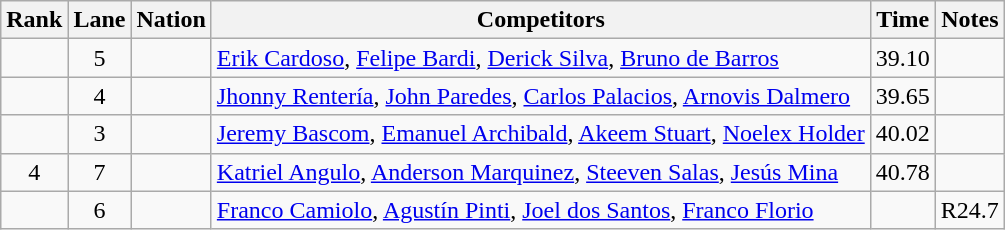<table class="wikitable sortable" style="text-align:center">
<tr>
<th>Rank</th>
<th>Lane</th>
<th>Nation</th>
<th>Competitors</th>
<th>Time</th>
<th>Notes</th>
</tr>
<tr>
<td></td>
<td>5</td>
<td align=left></td>
<td align=left><a href='#'>Erik Cardoso</a>, <a href='#'>Felipe Bardi</a>, <a href='#'>Derick Silva</a>, <a href='#'>Bruno de Barros</a></td>
<td>39.10</td>
<td></td>
</tr>
<tr>
<td></td>
<td>4</td>
<td align=left></td>
<td align=left><a href='#'>Jhonny Rentería</a>, <a href='#'>John Paredes</a>, <a href='#'>Carlos Palacios</a>, <a href='#'>Arnovis Dalmero</a></td>
<td>39.65</td>
<td></td>
</tr>
<tr>
<td></td>
<td>3</td>
<td align=left></td>
<td align=left><a href='#'>Jeremy Bascom</a>, <a href='#'>Emanuel Archibald</a>, <a href='#'>Akeem Stuart</a>, <a href='#'>Noelex Holder</a></td>
<td>40.02</td>
<td></td>
</tr>
<tr>
<td>4</td>
<td>7</td>
<td align=left></td>
<td align=left><a href='#'>Katriel Angulo</a>, <a href='#'>Anderson Marquinez</a>, <a href='#'>Steeven Salas</a>, <a href='#'>Jesús Mina</a></td>
<td>40.78</td>
<td></td>
</tr>
<tr>
<td></td>
<td>6</td>
<td align=left></td>
<td align=left><a href='#'>Franco Camiolo</a>, <a href='#'>Agustín Pinti</a>, <a href='#'>Joel dos Santos</a>, <a href='#'>Franco Florio</a></td>
<td></td>
<td>R24.7</td>
</tr>
</table>
